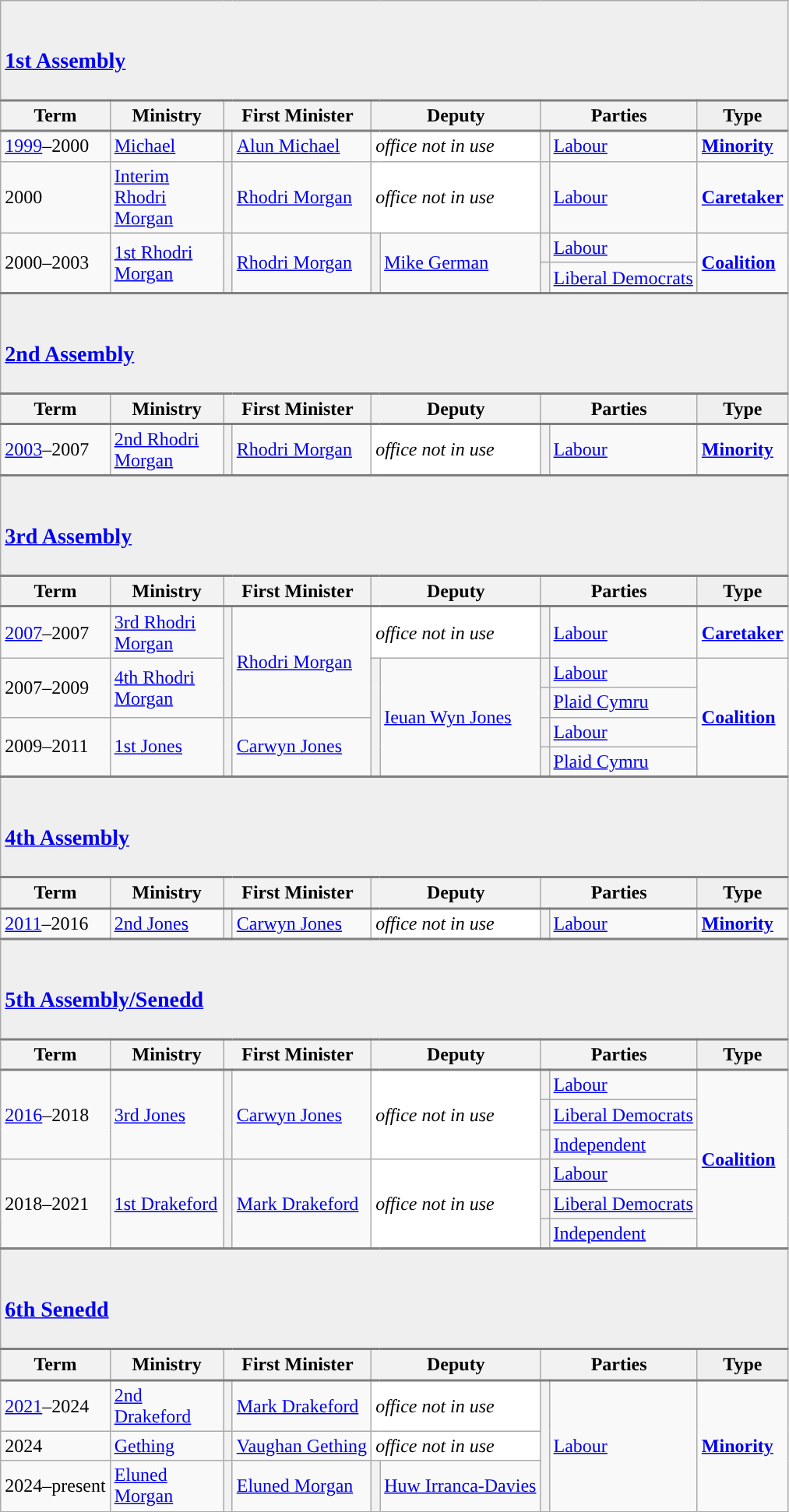<table class="wikitable">
<tr style="text-align: left; background: #efefef; border-bottom: 2px solid gray;">
<td colspan="9"><br><h3><a href='#'>1st Assembly</a></h3></td>
</tr>
<tr style="text-align: center; background: #efefef; border-bottom: 2px solid gray;">
<th>Term</th>
<th style="width: 90px">Ministry</th>
<th colspan="2">First Minister</th>
<th colspan="2">Deputy</th>
<th colspan="2">Parties</th>
<td><strong>Type</strong></td>
</tr>
<tr>
<td><a href='#'>1999</a>–2000</td>
<td><a href='#'>Michael</a></td>
<th style="background-color: "></th>
<td><a href='#'>Alun Michael</a></td>
<td colspan="2" style="background-color: white"><em>office not in use</em></td>
<th style="background-color: "></th>
<td><a href='#'>Labour</a></td>
<td><strong><a href='#'>Minority</a></strong></td>
</tr>
<tr>
<td>2000</td>
<td><a href='#'>Interim Rhodri Morgan</a></td>
<th style="background-color: "></th>
<td><a href='#'>Rhodri Morgan</a></td>
<td colspan="2" style="background-color: white"><em>office not in use</em></td>
<th style="background-color: "></th>
<td><a href='#'>Labour</a></td>
<td><strong><a href='#'>Caretaker</a></strong></td>
</tr>
<tr>
<td rowspan="2">2000–2003</td>
<td rowspan="2"><a href='#'>1st Rhodri Morgan</a></td>
<th rowspan="2" style="background-color: "></th>
<td rowspan="2"><a href='#'>Rhodri Morgan</a></td>
<th rowspan="2" style="background-color: "></th>
<td rowspan="2"><a href='#'>Mike German</a></td>
<th style="background-color: "></th>
<td><a href='#'>Labour</a></td>
<td rowspan="2"><strong><a href='#'>Coalition</a></strong></td>
</tr>
<tr style="border-bottom: 2px solid gray;">
<th style="background-color: "></th>
<td><a href='#'>Liberal Democrats</a></td>
</tr>
<tr style="text-align: left; background: #efefef; border-bottom: 2px solid gray;">
<td colspan="9"><br><h3><a href='#'>2nd Assembly</a></h3></td>
</tr>
<tr style="text-align: center; background: #efefef; border-bottom: 2px solid gray;">
<th>Term</th>
<th style="width: 90px">Ministry</th>
<th colspan="2">First Minister</th>
<th colspan="2">Deputy</th>
<th colspan="2">Parties</th>
<td><strong>Type</strong></td>
</tr>
<tr style="border-bottom: 2px solid gray;">
<td><a href='#'>2003</a>–2007</td>
<td><a href='#'>2nd Rhodri Morgan</a></td>
<th style="background-color: "></th>
<td><a href='#'>Rhodri Morgan</a></td>
<td colspan="2" style="background-color: white"><em>office not in use</em></td>
<th style="background-color: "></th>
<td><a href='#'>Labour</a></td>
<td><strong><a href='#'>Minority</a></strong></td>
</tr>
<tr style="border-bottom: 2px solid gray;">
</tr>
<tr style="text-align: left; background: #efefef; border-bottom: 2px solid gray;">
<td colspan="9"><br><h3><a href='#'>3rd Assembly</a></h3></td>
</tr>
<tr style="text-align: center; background: #efefef; border-bottom: 2px solid gray;">
<th>Term</th>
<th style="width: 90px">Ministry</th>
<th colspan="2">First Minister</th>
<th colspan="2">Deputy</th>
<th colspan="2">Parties</th>
<td><strong>Type</strong></td>
</tr>
<tr>
<td><a href='#'>2007</a>–2007</td>
<td><a href='#'>3rd Rhodri Morgan</a></td>
<th rowspan="3" style="background-color: "></th>
<td rowspan="3"><a href='#'>Rhodri Morgan</a></td>
<td colspan="2" style="background-color: white"><em>office not in use</em></td>
<th style="background-color: "></th>
<td><a href='#'>Labour</a></td>
<td><strong><a href='#'>Caretaker</a></strong></td>
</tr>
<tr>
<td rowspan="2">2007–2009</td>
<td rowspan="2"><a href='#'>4th Rhodri Morgan</a></td>
<th rowspan="4" style="background-color: "></th>
<td rowspan="4"><a href='#'>Ieuan Wyn Jones</a></td>
<th style="background-color: "></th>
<td><a href='#'>Labour</a></td>
<td rowspan="4"><strong><a href='#'>Coalition</a></strong></td>
</tr>
<tr>
<th style="background-color: "></th>
<td><a href='#'>Plaid Cymru</a></td>
</tr>
<tr>
<td rowspan="2">2009–2011</td>
<td rowspan="2"><a href='#'>1st Jones</a></td>
<th rowspan="2" style="background-color: "></th>
<td rowspan="2"><a href='#'>Carwyn Jones</a></td>
<th style="background-color: "></th>
<td><a href='#'>Labour</a></td>
</tr>
<tr style="border-bottom: 2px solid gray;">
<th style="background-color: "></th>
<td><a href='#'>Plaid Cymru</a></td>
</tr>
<tr style="text-align: left; background: #efefef; border-bottom: 2px solid gray;">
<td colspan="9"><br><h3><a href='#'>4th Assembly</a></h3></td>
</tr>
<tr style="text-align: center; background: #efefef; border-bottom: 2px solid gray;">
<th>Term</th>
<th style="width: 90px">Ministry</th>
<th colspan="2">First Minister</th>
<th colspan="2">Deputy</th>
<th colspan="2">Parties</th>
<td><strong>Type</strong></td>
</tr>
<tr style="border-bottom: 2px solid gray;">
<td><a href='#'>2011</a>–2016</td>
<td><a href='#'>2nd Jones</a></td>
<th style="background-color: "></th>
<td><a href='#'>Carwyn Jones</a></td>
<td colspan="2" style="background-color: white"><em>office not in use</em></td>
<th style="background-color: "></th>
<td><a href='#'>Labour</a></td>
<td><strong><a href='#'>Minority</a></strong></td>
</tr>
<tr style="text-align: left; background: #efefef; border-bottom: 2px solid gray;">
<td colspan="9"><br><h3><a href='#'>5th Assembly/Senedd</a></h3></td>
</tr>
<tr style="text-align: center; background: #efefef; border-bottom: 2px solid gray;">
<th>Term</th>
<th style="width: 90px">Ministry</th>
<th colspan="2">First Minister</th>
<th colspan="2">Deputy</th>
<th colspan="2">Parties</th>
<td><strong>Type</strong></td>
</tr>
<tr>
<td rowspan="3"><a href='#'>2016</a>–2018</td>
<td rowspan="3"><a href='#'>3rd Jones</a></td>
<th rowspan="3" style="background-color: "></th>
<td rowspan="3"><a href='#'>Carwyn Jones</a></td>
<td rowspan="3" colspan="2" style="background-color: white"><em>office not in use</em></td>
<th style="background-color: "></th>
<td><a href='#'>Labour</a></td>
<td rowspan="6"><strong><a href='#'>Coalition</a></strong></td>
</tr>
<tr>
<th style="background-color: "></th>
<td><a href='#'>Liberal Democrats</a></td>
</tr>
<tr>
<th style="background-color: "></th>
<td><a href='#'>Independent</a> </td>
</tr>
<tr>
<td rowspan="3">2018–2021</td>
<td rowspan="3"><a href='#'>1st Drakeford</a></td>
<th rowspan="3" style="background-color: "></th>
<td rowspan="3"><a href='#'>Mark Drakeford</a></td>
<td rowspan="3" colspan="2" style="background-color: white"><em>office not in use</em></td>
<th style="background-color: "></th>
<td><a href='#'>Labour</a></td>
</tr>
<tr>
<th style="background-color: "></th>
<td><a href='#'>Liberal Democrats</a></td>
</tr>
<tr style="border-bottom: 2px solid gray;">
<th style="background-color: "></th>
<td><a href='#'>Independent</a></td>
</tr>
<tr style="text-align: left; background: #efefef; border-bottom: 2px solid gray;">
<td colspan="9"><br><h3><a href='#'>6th Senedd</a></h3></td>
</tr>
<tr style="text-align: center; background: #efefef; border-bottom: 2px solid gray;">
<th>Term</th>
<th style="width: 90px">Ministry</th>
<th colspan="2">First Minister</th>
<th colspan="2">Deputy</th>
<th colspan="2">Parties</th>
<td><strong>Type</strong></td>
</tr>
<tr>
<td><a href='#'>2021</a>–2024</td>
<td><a href='#'>2nd Drakeford</a></td>
<th style="background-color: "></th>
<td><a href='#'>Mark Drakeford</a></td>
<td colspan="2" style="background-color: white"><em>office not in use</em></td>
<th rowspan="3" style="background-color: "></th>
<td rowspan="3"><a href='#'>Labour</a></td>
<td rowspan="3"><strong><a href='#'>Minority</a></strong></td>
</tr>
<tr>
<td>2024</td>
<td><a href='#'>Gething</a></td>
<th style="background-color: "></th>
<td><a href='#'>Vaughan Gething</a></td>
<td colspan="2" style="background-color: white"><em>office not in use</em></td>
</tr>
<tr>
<td>2024–present</td>
<td><a href='#'>Eluned Morgan</a></td>
<th style="background-color: "></th>
<td><a href='#'>Eluned Morgan</a></td>
<th rowspan="2" style="background-color: "></th>
<td><a href='#'>Huw Irranca-Davies</a></td>
</tr>
</table>
